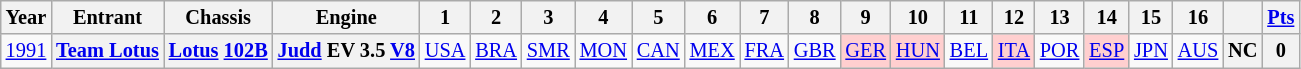<table class="wikitable" style="text-align:center; font-size:85%">
<tr>
<th>Year</th>
<th>Entrant</th>
<th>Chassis</th>
<th>Engine</th>
<th>1</th>
<th>2</th>
<th>3</th>
<th>4</th>
<th>5</th>
<th>6</th>
<th>7</th>
<th>8</th>
<th>9</th>
<th>10</th>
<th>11</th>
<th>12</th>
<th>13</th>
<th>14</th>
<th>15</th>
<th>16</th>
<th></th>
<th><a href='#'>Pts</a></th>
</tr>
<tr>
<td><a href='#'>1991</a></td>
<th nowrap><a href='#'>Team Lotus</a></th>
<th nowrap><a href='#'>Lotus</a> <a href='#'>102B</a></th>
<th nowrap><a href='#'>Judd</a> EV 3.5 <a href='#'>V8</a></th>
<td><a href='#'>USA</a></td>
<td><a href='#'>BRA</a></td>
<td><a href='#'>SMR</a></td>
<td><a href='#'>MON</a></td>
<td><a href='#'>CAN</a></td>
<td><a href='#'>MEX</a></td>
<td><a href='#'>FRA</a></td>
<td><a href='#'>GBR</a></td>
<td style="background:#FFCFCF;"><a href='#'>GER</a><br></td>
<td style="background:#FFCFCF;"><a href='#'>HUN</a><br></td>
<td><a href='#'>BEL</a></td>
<td style="background:#FFCFCF;"><a href='#'>ITA</a><br></td>
<td><a href='#'>POR</a></td>
<td style="background:#FFCFCF;"><a href='#'>ESP</a><br></td>
<td><a href='#'>JPN</a></td>
<td><a href='#'>AUS</a></td>
<th>NC</th>
<th>0</th>
</tr>
</table>
